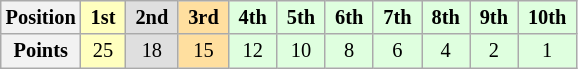<table class="wikitable" style="font-size:85%; text-align:center">
<tr>
<th>Position</th>
<td style="background:#FFFFBF;"> <strong>1st</strong> </td>
<td style="background:#DFDFDF;"> <strong>2nd</strong> </td>
<td style="background:#FFDF9F;"> <strong>3rd</strong> </td>
<td style="background:#DFFFDF;"> <strong>4th</strong> </td>
<td style="background:#DFFFDF;"> <strong>5th</strong> </td>
<td style="background:#DFFFDF;"> <strong>6th</strong> </td>
<td style="background:#DFFFDF;"> <strong>7th</strong> </td>
<td style="background:#DFFFDF;"> <strong>8th</strong> </td>
<td style="background:#DFFFDF;"> <strong>9th</strong> </td>
<td style="background:#DFFFDF;"> <strong>10th</strong> </td>
</tr>
<tr>
<th>Points</th>
<td style="background:#FFFFBF;">25</td>
<td style="background:#DFDFDF;">18</td>
<td style="background:#FFDF9F;">15</td>
<td style="background:#DFFFDF;">12</td>
<td style="background:#DFFFDF;">10</td>
<td style="background:#DFFFDF;">8</td>
<td style="background:#DFFFDF;">6</td>
<td style="background:#DFFFDF;">4</td>
<td style="background:#DFFFDF;">2</td>
<td style="background:#DFFFDF;">1</td>
</tr>
</table>
